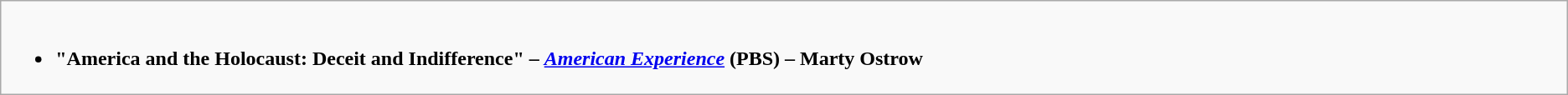<table class="wikitable">
<tr>
<td valign="top" width="50%"><br><ul><li><strong>"America and the Holocaust: Deceit and Indifference" – <em><a href='#'>American Experience</a></em> (PBS) – Marty Ostrow</strong></li></ul></td>
</tr>
</table>
